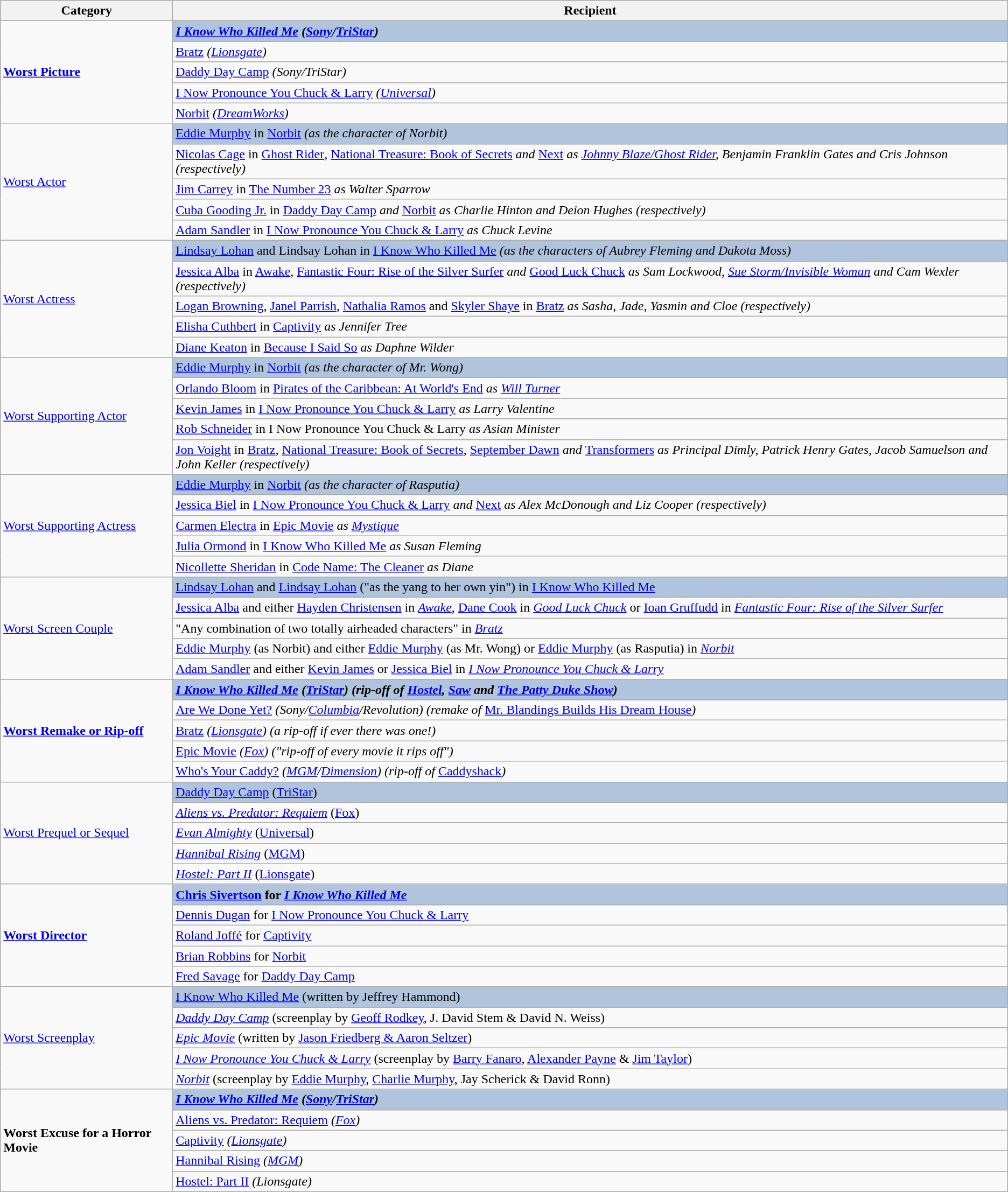<table class="wikitable">
<tr>
<th>Category</th>
<th>Recipient</th>
</tr>
<tr>
<td rowspan=5><strong><a href='#'>Worst Picture</a></strong></td>
<td style="background:#B0C4DE;"><strong><em><a href='#'>I Know Who Killed Me</a><em> (<a href='#'>Sony</a>/<a href='#'>TriStar</a>)<strong></td>
</tr>
<tr>
<td></em><a href='#'>Bratz</a><em> (<a href='#'>Lionsgate</a>)</td>
</tr>
<tr>
<td></em><a href='#'>Daddy Day Camp</a><em> (Sony/TriStar)</td>
</tr>
<tr>
<td></em><a href='#'>I Now Pronounce You Chuck & Larry</a><em> (<a href='#'>Universal</a>)</td>
</tr>
<tr>
<td></em><a href='#'>Norbit</a><em> (<a href='#'>DreamWorks</a>)</td>
</tr>
<tr>
<td rowspan=5></strong><a href='#'>Worst Actor</a><strong></td>
<td style="background:#B0C4DE;"></strong><a href='#'>Eddie Murphy</a> in </em><a href='#'>Norbit</a><em> (as the character of Norbit)<strong></td>
</tr>
<tr>
<td><a href='#'>Nicolas Cage</a> in </em><a href='#'>Ghost Rider</a><em>, </em><a href='#'>National Treasure: Book of Secrets</a><em> and </em><a href='#'>Next</a><em> as <a href='#'>Johnny Blaze/Ghost Rider</a>, Benjamin Franklin Gates and Cris Johnson (respectively)</td>
</tr>
<tr>
<td><a href='#'>Jim Carrey</a> in </em><a href='#'>The Number 23</a><em> as Walter Sparrow</td>
</tr>
<tr>
<td><a href='#'>Cuba Gooding Jr.</a> in </em><a href='#'>Daddy Day Camp</a><em> and </em><a href='#'>Norbit</a><em> as Charlie Hinton and Deion Hughes (respectively)</td>
</tr>
<tr>
<td><a href='#'>Adam Sandler</a> in </em><a href='#'>I Now Pronounce You Chuck & Larry</a><em> as Chuck Levine</td>
</tr>
<tr>
<td rowspan=5></strong><a href='#'>Worst Actress</a><strong></td>
<td style="background:#B0C4DE;"></strong><a href='#'>Lindsay Lohan</a> and Lindsay Lohan in </em><a href='#'>I Know Who Killed Me</a><em> (as the characters of Aubrey Fleming and Dakota Moss) <strong></td>
</tr>
<tr>
<td><a href='#'>Jessica Alba</a> in </em><a href='#'>Awake</a><em>, </em><a href='#'>Fantastic Four: Rise of the Silver Surfer</a><em> and </em><a href='#'>Good Luck Chuck</a><em> as Sam Lockwood, <a href='#'>Sue Storm/Invisible Woman</a> and Cam Wexler (respectively)</td>
</tr>
<tr>
<td><a href='#'>Logan Browning</a>, <a href='#'>Janel Parrish</a>, <a href='#'>Nathalia Ramos</a> and <a href='#'>Skyler Shaye</a> in </em><a href='#'>Bratz</a><em> as Sasha, Jade, Yasmin and Cloe (respectively)</td>
</tr>
<tr>
<td><a href='#'>Elisha Cuthbert</a> in </em><a href='#'>Captivity</a><em> as Jennifer Tree</td>
</tr>
<tr>
<td><a href='#'>Diane Keaton</a> in </em><a href='#'>Because I Said So</a><em> as Daphne Wilder</td>
</tr>
<tr>
<td rowspan=5></strong><a href='#'>Worst Supporting Actor</a><strong></td>
<td style="background:#B0C4DE;"></strong><a href='#'>Eddie Murphy</a> in </em><a href='#'>Norbit</a><em> (as the character of Mr. Wong)<strong></td>
</tr>
<tr>
<td><a href='#'>Orlando Bloom</a> in </em><a href='#'>Pirates of the Caribbean: At World's End</a><em> as <a href='#'>Will Turner</a></td>
</tr>
<tr>
<td><a href='#'>Kevin James</a> in </em><a href='#'>I Now Pronounce You Chuck & Larry</a><em> as Larry Valentine</td>
</tr>
<tr>
<td><a href='#'>Rob Schneider</a> in </em>I Now Pronounce You Chuck & Larry<em> as Asian Minister</td>
</tr>
<tr>
<td><a href='#'>Jon Voight</a> in </em><a href='#'>Bratz</a><em>, </em><a href='#'>National Treasure: Book of Secrets</a><em>, </em><a href='#'>September Dawn</a><em> and </em><a href='#'>Transformers</a><em> as Principal Dimly, Patrick Henry Gates, Jacob Samuelson and John Keller (respectively)</td>
</tr>
<tr>
<td rowspan=5></strong><a href='#'>Worst Supporting Actress</a><strong></td>
<td style="background:#B0C4DE;"></strong><a href='#'>Eddie Murphy</a> in </em><a href='#'>Norbit</a><em> (as the character of Rasputia)<strong></td>
</tr>
<tr>
<td><a href='#'>Jessica Biel</a> in </em><a href='#'>I Now Pronounce You Chuck & Larry</a><em> and </em><a href='#'>Next</a><em> as Alex McDonough and Liz Cooper (respectively)</td>
</tr>
<tr>
<td><a href='#'>Carmen Electra</a> in </em><a href='#'>Epic Movie</a><em> as <a href='#'>Mystique</a></td>
</tr>
<tr>
<td><a href='#'>Julia Ormond</a> in </em><a href='#'>I Know Who Killed Me</a><em> as Susan Fleming</td>
</tr>
<tr>
<td><a href='#'>Nicollette Sheridan</a> in </em><a href='#'>Code Name: The Cleaner</a><em> as Diane</td>
</tr>
<tr>
<td rowspan=5></strong><a href='#'>Worst Screen Couple</a><strong></td>
<td style="background:#B0C4DE;"></strong><a href='#'>Lindsay Lohan</a> and <a href='#'>Lindsay Lohan</a> ("as the yang to her own yin") in </em><a href='#'>I Know Who Killed Me</a></em></strong></td>
</tr>
<tr>
<td><a href='#'>Jessica Alba</a> and either <a href='#'>Hayden Christensen</a> in <em><a href='#'>Awake</a></em>, <a href='#'>Dane Cook</a> in <em><a href='#'>Good Luck Chuck</a></em> or <a href='#'>Ioan Gruffudd</a> in <em><a href='#'>Fantastic Four: Rise of the Silver Surfer</a></em></td>
</tr>
<tr>
<td>"Any combination of two totally airheaded characters" in <em><a href='#'>Bratz</a></em></td>
</tr>
<tr>
<td><a href='#'>Eddie Murphy</a> (as Norbit) and either <a href='#'>Eddie Murphy</a> (as Mr. Wong) or <a href='#'>Eddie Murphy</a> (as Rasputia) in <em><a href='#'>Norbit</a></em></td>
</tr>
<tr>
<td><a href='#'>Adam Sandler</a> and either <a href='#'>Kevin James</a> or <a href='#'>Jessica Biel</a> in <em><a href='#'>I Now Pronounce You Chuck & Larry</a></em></td>
</tr>
<tr>
<td rowspan=5><strong><a href='#'>Worst Remake or Rip-off</a></strong></td>
<td style="background:#B0C4DE;"><strong><em><a href='#'>I Know Who Killed Me</a><em> (<a href='#'>TriStar</a>) (rip-off of </em><a href='#'>Hostel</a><em>, </em><a href='#'>Saw</a><em> and </em><a href='#'>The Patty Duke Show</a><em>)<strong></td>
</tr>
<tr>
<td></em><a href='#'>Are We Done Yet?</a><em> (Sony/<a href='#'>Columbia</a>/Revolution) (remake of </em><a href='#'>Mr. Blandings Builds His Dream House</a><em>)</td>
</tr>
<tr>
<td></em><a href='#'>Bratz</a><em> (<a href='#'>Lionsgate</a>) (a rip-off if ever there was one!)</td>
</tr>
<tr>
<td></em><a href='#'>Epic Movie</a><em> (<a href='#'>Fox</a>) ("rip-off of every movie it rips off")</td>
</tr>
<tr>
<td></em><a href='#'>Who's Your Caddy?</a><em> (<a href='#'>MGM</a>/<a href='#'>Dimension</a>) (rip-off of </em><a href='#'>Caddyshack</a><em>)</td>
</tr>
<tr>
<td rowspan=5></strong><a href='#'>Worst Prequel or Sequel</a><strong></td>
<td style="background:#B0C4DE;"></em></strong><a href='#'>Daddy Day Camp</a></em> (<a href='#'>TriStar</a>)</strong></td>
</tr>
<tr>
<td><em><a href='#'>Aliens vs. Predator: Requiem</a></em> (<a href='#'>Fox</a>)</td>
</tr>
<tr>
<td><em><a href='#'>Evan Almighty</a></em> (<a href='#'>Universal</a>)</td>
</tr>
<tr>
<td><em><a href='#'>Hannibal Rising</a></em> (<a href='#'>MGM</a>)</td>
</tr>
<tr>
<td><em><a href='#'>Hostel: Part II</a></em> (<a href='#'>Lionsgate</a>)</td>
</tr>
<tr>
<td rowspan=5><strong><a href='#'>Worst Director</a></strong></td>
<td style="background:#B0C4DE;"><strong><a href='#'>Chris Sivertson</a> for <em><a href='#'>I Know Who Killed Me</a><strong><em></td>
</tr>
<tr>
<td><a href='#'>Dennis Dugan</a> for </em><a href='#'>I Now Pronounce You Chuck & Larry</a><em></td>
</tr>
<tr>
<td><a href='#'>Roland Joffé</a> for </em><a href='#'>Captivity</a><em></td>
</tr>
<tr>
<td><a href='#'>Brian Robbins</a> for </em><a href='#'>Norbit</a><em></td>
</tr>
<tr>
<td><a href='#'>Fred Savage</a> for </em><a href='#'>Daddy Day Camp</a><em></td>
</tr>
<tr>
<td rowspan=5></strong><a href='#'>Worst Screenplay</a><strong></td>
<td style="background:#B0C4DE;"></em></strong><a href='#'>I Know Who Killed Me</a></em> (written by Jeffrey Hammond)</strong></td>
</tr>
<tr>
<td><em><a href='#'>Daddy Day Camp</a></em> (screenplay by <a href='#'>Geoff Rodkey</a>, J. David Stem & David N. Weiss)</td>
</tr>
<tr>
<td><em><a href='#'>Epic Movie</a></em> (written by <a href='#'>Jason Friedberg & Aaron Seltzer</a>)</td>
</tr>
<tr>
<td><em><a href='#'>I Now Pronounce You Chuck & Larry</a></em> (screenplay by <a href='#'>Barry Fanaro</a>, <a href='#'>Alexander Payne</a> & <a href='#'>Jim Taylor</a>)</td>
</tr>
<tr>
<td><em><a href='#'>Norbit</a></em> (screenplay by <a href='#'>Eddie Murphy</a>, <a href='#'>Charlie Murphy</a>, Jay Scherick & David Ronn)</td>
</tr>
<tr>
<td rowspan=5><strong>Worst Excuse for a Horror Movie</strong></td>
<td style="background:#B0C4DE;"><strong><em><a href='#'>I Know Who Killed Me</a><em> (<a href='#'>Sony</a>/<a href='#'>TriStar</a>)<strong></td>
</tr>
<tr>
<td></em><a href='#'>Aliens vs. Predator: Requiem</a><em> (<a href='#'>Fox</a>)</td>
</tr>
<tr>
<td></em><a href='#'>Captivity</a><em> (<a href='#'>Lionsgate</a>)</td>
</tr>
<tr>
<td></em><a href='#'>Hannibal Rising</a><em> (<a href='#'>MGM</a>)</td>
</tr>
<tr>
<td></em><a href='#'>Hostel: Part II</a><em> (Lionsgate)</td>
</tr>
</table>
